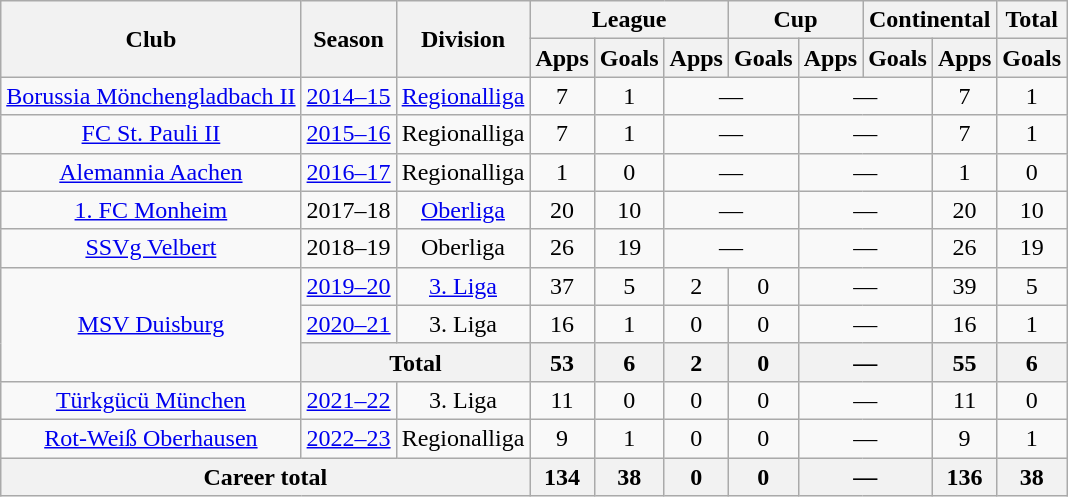<table class="wikitable" style="text-align:center">
<tr>
<th rowspan="2">Club</th>
<th rowspan="2">Season</th>
<th rowspan="2">Division</th>
<th colspan="3">League</th>
<th colspan="2">Cup</th>
<th colspan="2">Continental</th>
<th colspan="2">Total</th>
</tr>
<tr>
<th>Apps</th>
<th>Goals</th>
<th>Apps</th>
<th>Goals</th>
<th>Apps</th>
<th>Goals</th>
<th>Apps</th>
<th>Goals</th>
</tr>
<tr>
<td><a href='#'>Borussia Mönchengladbach II</a></td>
<td><a href='#'>2014–15</a></td>
<td><a href='#'>Regionalliga</a></td>
<td>7</td>
<td>1</td>
<td colspan=2>—</td>
<td colspan=2>—</td>
<td>7</td>
<td>1</td>
</tr>
<tr>
<td><a href='#'>FC St. Pauli II</a></td>
<td><a href='#'>2015–16</a></td>
<td>Regionalliga</td>
<td>7</td>
<td>1</td>
<td colspan=2>—</td>
<td colspan=2>—</td>
<td>7</td>
<td>1</td>
</tr>
<tr>
<td><a href='#'>Alemannia Aachen</a></td>
<td><a href='#'>2016–17</a></td>
<td>Regionalliga</td>
<td>1</td>
<td>0</td>
<td colspan=2>—</td>
<td colspan=2>—</td>
<td>1</td>
<td>0</td>
</tr>
<tr>
<td><a href='#'>1. FC Monheim</a></td>
<td>2017–18</td>
<td><a href='#'>Oberliga</a></td>
<td>20</td>
<td>10</td>
<td colspan=2>—</td>
<td colspan=2>—</td>
<td>20</td>
<td>10</td>
</tr>
<tr>
<td><a href='#'>SSVg Velbert</a></td>
<td>2018–19</td>
<td>Oberliga</td>
<td>26</td>
<td>19</td>
<td colspan=2>—</td>
<td colspan=2>—</td>
<td>26</td>
<td>19</td>
</tr>
<tr>
<td rowspan="3"><a href='#'>MSV Duisburg</a></td>
<td><a href='#'>2019–20</a></td>
<td><a href='#'>3. Liga</a></td>
<td>37</td>
<td>5</td>
<td>2</td>
<td>0</td>
<td colspan=2>—</td>
<td>39</td>
<td>5</td>
</tr>
<tr>
<td><a href='#'>2020–21</a></td>
<td>3. Liga</td>
<td>16</td>
<td>1</td>
<td>0</td>
<td>0</td>
<td colspan=2>—</td>
<td>16</td>
<td>1</td>
</tr>
<tr>
<th colspan="2">Total</th>
<th>53</th>
<th>6</th>
<th>2</th>
<th>0</th>
<th colspan=2>—</th>
<th>55</th>
<th>6</th>
</tr>
<tr>
<td valign="center"><a href='#'>Türkgücü München</a></td>
<td><a href='#'>2021–22</a></td>
<td>3. Liga</td>
<td>11</td>
<td>0</td>
<td>0</td>
<td>0</td>
<td colspan=2>—</td>
<td>11</td>
<td>0</td>
</tr>
<tr>
<td valign="center"><a href='#'>Rot-Weiß Oberhausen</a></td>
<td><a href='#'>2022–23</a></td>
<td>Regionalliga</td>
<td>9</td>
<td>1</td>
<td>0</td>
<td>0</td>
<td colspan=2>—</td>
<td>9</td>
<td>1</td>
</tr>
<tr>
<th colspan="3">Career total</th>
<th>134</th>
<th>38</th>
<th>0</th>
<th>0</th>
<th colspan=2>—</th>
<th>136</th>
<th>38</th>
</tr>
</table>
